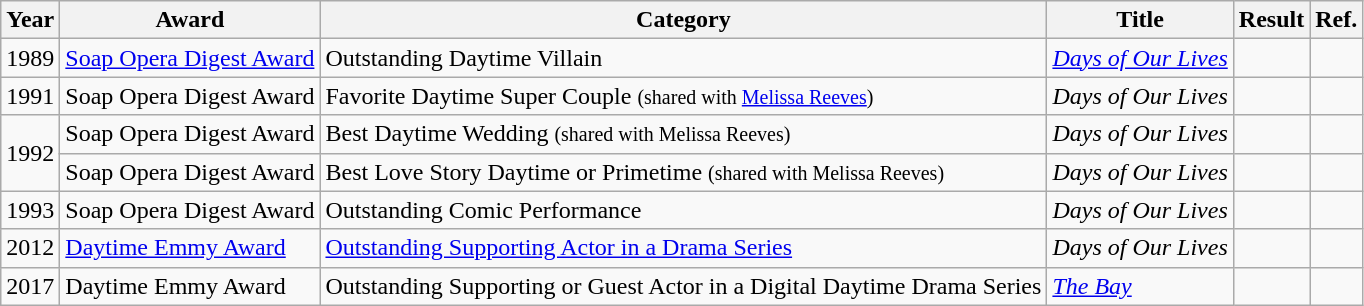<table class="wikitable">
<tr>
<th>Year</th>
<th>Award</th>
<th>Category</th>
<th>Title</th>
<th>Result</th>
<th>Ref.</th>
</tr>
<tr>
<td>1989</td>
<td><a href='#'>Soap Opera Digest Award</a></td>
<td>Outstanding Daytime Villain</td>
<td><em><a href='#'>Days of Our Lives</a></em></td>
<td></td>
<td></td>
</tr>
<tr>
<td>1991</td>
<td>Soap Opera Digest Award</td>
<td>Favorite Daytime Super Couple <small>(shared with <a href='#'>Melissa Reeves</a>)</small></td>
<td><em>Days of Our Lives</em></td>
<td></td>
<td></td>
</tr>
<tr>
<td rowspan="2">1992</td>
<td>Soap Opera Digest Award</td>
<td>Best Daytime Wedding <small>(shared with Melissa Reeves)</small></td>
<td><em>Days of Our Lives</em></td>
<td></td>
<td></td>
</tr>
<tr>
<td>Soap Opera Digest Award</td>
<td>Best Love Story Daytime or Primetime <small>(shared with Melissa Reeves)</small></td>
<td><em>Days of Our Lives</em></td>
<td></td>
<td></td>
</tr>
<tr>
<td>1993</td>
<td>Soap Opera Digest Award</td>
<td>Outstanding Comic Performance</td>
<td><em>Days of Our Lives</em></td>
<td></td>
<td></td>
</tr>
<tr>
<td>2012</td>
<td><a href='#'>Daytime Emmy Award</a></td>
<td><a href='#'>Outstanding Supporting Actor in a Drama Series</a></td>
<td><em>Days of Our Lives</em></td>
<td></td>
<td></td>
</tr>
<tr>
<td>2017</td>
<td>Daytime Emmy Award</td>
<td>Outstanding Supporting or Guest Actor in a Digital Daytime Drama Series</td>
<td><em><a href='#'>The Bay</a></em></td>
<td></td>
<td></td>
</tr>
</table>
